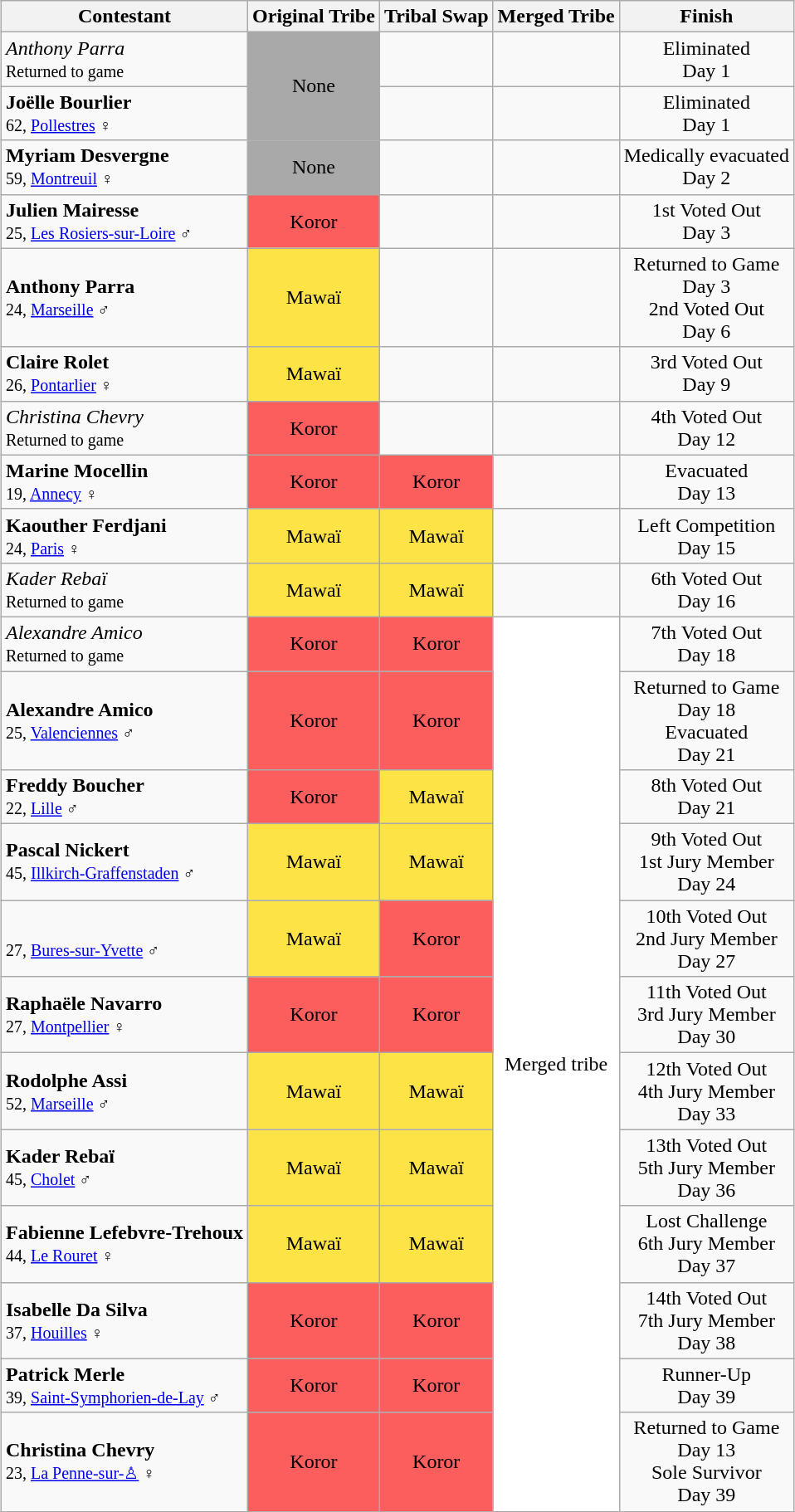<table class="wikitable" style="margin:auto; text-align:center">
<tr>
<th>Contestant</th>
<th>Original Tribe</th>
<th>Tribal Swap</th>
<th>Merged Tribe</th>
<th>Finish</th>
</tr>
<tr>
<td align="left"><em>Anthony Parra</em><br><small>Returned to game</small></td>
<td align="center" rowspan="2" bgcolor="darkgrey">None</td>
<td></td>
<td></td>
<td>Eliminated<br>Day 1</td>
</tr>
<tr>
<td align="left"><strong>Joëlle Bourlier</strong><br><small>62, <a href='#'>Pollestres</a> ♀</small></td>
<td></td>
<td></td>
<td>Eliminated<br>Day 1</td>
</tr>
<tr>
<td align="left"><strong>Myriam Desvergne</strong><br><small>59, <a href='#'>Montreuil</a> ♀</small></td>
<td align="center" bgcolor="darkgrey">None</td>
<td></td>
<td></td>
<td>Medically evacuated<br>Day 2</td>
</tr>
<tr>
<td align="left"><strong>Julien Mairesse</strong><br><small>25, <a href='#'>Les Rosiers-sur-Loire</a> ♂</small></td>
<td align="center" bgcolor="#FC5D5D">Koror</td>
<td></td>
<td></td>
<td>1st Voted Out<br>Day 3</td>
</tr>
<tr>
<td align="left"><strong>Anthony Parra</strong><br><small>24, <a href='#'>Marseille</a> ♂</small></td>
<td align="center" bgcolor="#FEE347">Mawaï</td>
<td></td>
<td></td>
<td>Returned to Game<br>Day 3<br>2nd Voted Out<br>Day 6</td>
</tr>
<tr>
<td align="left"><strong>Claire Rolet</strong><br><small>26, <a href='#'>Pontarlier</a> ♀</small></td>
<td align="center" bgcolor="#FEE347">Mawaï</td>
<td></td>
<td></td>
<td>3rd Voted Out<br>Day 9</td>
</tr>
<tr>
<td align="left"><em>Christina Chevry</em><br><small>Returned to game</small></td>
<td align="center" bgcolor="#FC5D5D">Koror</td>
<td></td>
<td></td>
<td>4th Voted Out<br>Day 12</td>
</tr>
<tr>
<td align="left"><strong>Marine Mocellin</strong><br><small>19, <a href='#'>Annecy</a> ♀</small></td>
<td align="center" bgcolor="#FC5D5D">Koror</td>
<td align="center" bgcolor="#FC5D5D">Koror</td>
<td></td>
<td>Evacuated<br>Day 13</td>
</tr>
<tr>
<td align="left"><strong>Kaouther Ferdjani</strong><br><small>24, <a href='#'>Paris</a> ♀</small></td>
<td align="center" bgcolor="#FEE347">Mawaï</td>
<td align="center" bgcolor="#FEE347">Mawaï</td>
<td></td>
<td>Left Competition<br>Day 15</td>
</tr>
<tr>
<td align="left"><em>Kader Rebaï</em><br><small>Returned to game</small></td>
<td align="center" bgcolor="#FEE347">Mawaï</td>
<td align="center" bgcolor="#FEE347">Mawaï</td>
<td></td>
<td>6th Voted Out<br>Day 16</td>
</tr>
<tr>
<td align="left"><em>Alexandre Amico</em><br><small>Returned to game</small></td>
<td align="center" bgcolor="#FC5D5D">Koror</td>
<td align="center" bgcolor="#FC5D5D">Koror</td>
<td rowspan="12" bgcolor=white>Merged tribe</td>
<td>7th Voted Out<br>Day 18</td>
</tr>
<tr>
<td align="left"><strong>Alexandre Amico</strong><br><small>25, <a href='#'>Valenciennes</a> ♂</small></td>
<td align="center" bgcolor="#FC5D5D">Koror</td>
<td align="center" bgcolor="#FC5D5D">Koror</td>
<td>Returned to Game<br>Day 18<br>Evacuated<br>Day 21</td>
</tr>
<tr>
<td align="left"><strong>Freddy Boucher</strong><br><small>22, <a href='#'>Lille</a> ♂</small></td>
<td align="center" bgcolor="#FC5D5D">Koror</td>
<td align="center" bgcolor="#FEE347">Mawaï</td>
<td>8th Voted Out<br>Day 21</td>
</tr>
<tr>
<td align="left"><strong>Pascal Nickert</strong><br><small>45, <a href='#'>Illkirch-Graffenstaden</a> ♂</small></td>
<td align="center" bgcolor="#FEE347">Mawaï</td>
<td align="center" bgcolor="#FEE347">Mawaï</td>
<td>9th Voted Out<br>1st Jury Member<br>Day 24</td>
</tr>
<tr>
<td align="left"><strong></strong><br><small>27, <a href='#'>Bures-sur-Yvette</a> ♂</small></td>
<td align="center" bgcolor="#FEE347">Mawaï</td>
<td align="center" bgcolor="#FC5D5D">Koror</td>
<td>10th Voted Out<br>2nd Jury Member<br>Day 27</td>
</tr>
<tr>
<td align="left"><strong>Raphaële Navarro</strong><br><small>27, <a href='#'>Montpellier</a> ♀</small></td>
<td align="center" bgcolor="#FC5D5D">Koror</td>
<td align="center" bgcolor="#FC5D5D">Koror</td>
<td>11th Voted Out<br>3rd Jury Member<br>Day 30</td>
</tr>
<tr>
<td align="left"><strong>Rodolphe Assi</strong><br><small>52, <a href='#'>Marseille</a> ♂</small></td>
<td align="center" bgcolor="#FEE347">Mawaï</td>
<td align="center" bgcolor="#FEE347">Mawaï</td>
<td>12th Voted Out<br>4th Jury Member<br>Day 33</td>
</tr>
<tr>
<td align="left"><strong>Kader Rebaï</strong><br><small>45, <a href='#'>Cholet</a> ♂</small></td>
<td align="center" bgcolor="#FEE347">Mawaï</td>
<td align="center" bgcolor="#FEE347">Mawaï</td>
<td>13th Voted Out<br>5th Jury Member<br>Day 36</td>
</tr>
<tr>
<td align="left"><strong>Fabienne Lefebvre-Trehoux</strong><br><small>44, <a href='#'>Le Rouret</a> ♀</small></td>
<td align="center" bgcolor="#FEE347">Mawaï</td>
<td align="center" bgcolor="#FEE347">Mawaï</td>
<td>Lost Challenge<br>6th Jury Member<br>Day 37</td>
</tr>
<tr>
<td align="left"><strong>Isabelle Da Silva</strong><br><small>37, <a href='#'>Houilles</a> ♀</small></td>
<td align="center" bgcolor="#FC5D5D">Koror</td>
<td align="center" bgcolor="#FC5D5D">Koror</td>
<td>14th Voted Out<br>7th Jury Member<br>Day 38</td>
</tr>
<tr>
<td align="left"><strong>Patrick Merle</strong><br><small>39, <a href='#'>Saint-Symphorien-de-Lay</a> ♂</small></td>
<td align="center" bgcolor="#FC5D5D">Koror</td>
<td align="center" bgcolor="#FC5D5D">Koror</td>
<td>Runner-Up<br>Day 39</td>
</tr>
<tr>
<td align="left"><strong>Christina Chevry</strong><br><small>23, <a href='#'>La Penne-sur-♙</a> ♀</small></td>
<td align="center" bgcolor="#FC5D5D">Koror</td>
<td align="center" bgcolor="#FC5D5D">Koror</td>
<td>Returned to Game<br>Day 13<br>Sole Survivor<br>Day 39</td>
</tr>
</table>
